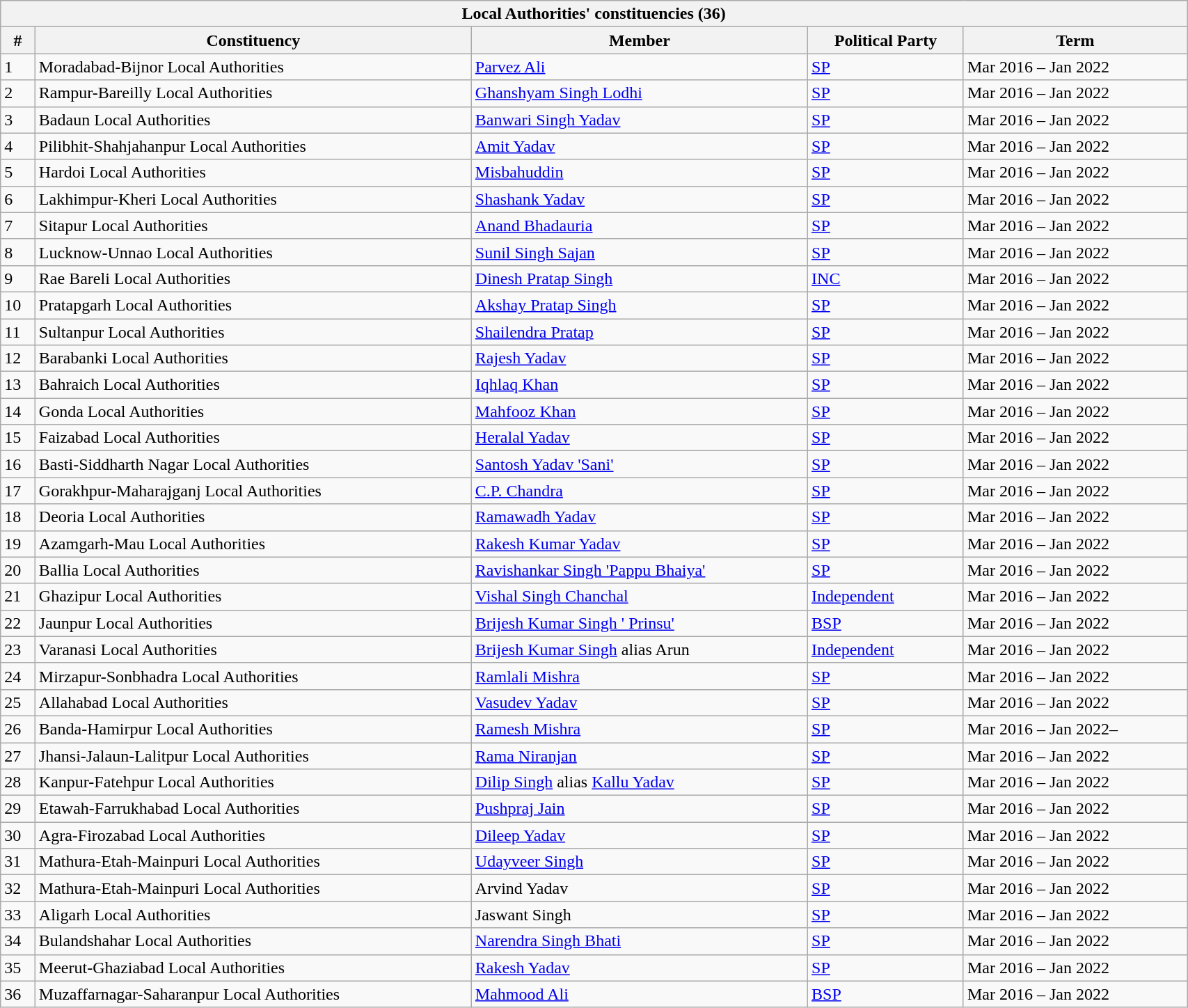<table class="wikitable sortable mw-collapsible mw-collapsed" align="center" style="width: 90%;">
<tr>
<th colspan="5">Local Authorities' constituencies (36)</th>
</tr>
<tr>
<th>#</th>
<th>Constituency</th>
<th>Member</th>
<th>Political Party</th>
<th>Term</th>
</tr>
<tr>
<td>1</td>
<td>Moradabad-Bijnor Local Authorities</td>
<td><a href='#'>Parvez Ali</a></td>
<td><a href='#'>SP</a></td>
<td>Mar 2016 – Jan 2022</td>
</tr>
<tr>
<td>2</td>
<td>Rampur-Bareilly Local Authorities</td>
<td><a href='#'>Ghanshyam Singh Lodhi</a></td>
<td><a href='#'>SP</a></td>
<td>Mar 2016 – Jan 2022</td>
</tr>
<tr>
<td>3</td>
<td>Badaun Local Authorities</td>
<td><a href='#'>Banwari Singh Yadav</a></td>
<td><a href='#'>SP</a></td>
<td>Mar 2016 – Jan 2022</td>
</tr>
<tr>
<td>4</td>
<td>Pilibhit-Shahjahanpur Local Authorities</td>
<td><a href='#'>Amit Yadav</a></td>
<td><a href='#'>SP</a></td>
<td>Mar 2016 – Jan 2022</td>
</tr>
<tr>
<td>5</td>
<td>Hardoi Local Authorities</td>
<td><a href='#'>Misbahuddin</a></td>
<td><a href='#'>SP</a></td>
<td>Mar 2016 – Jan 2022</td>
</tr>
<tr>
<td>6</td>
<td>Lakhimpur-Kheri Local Authorities</td>
<td><a href='#'>Shashank Yadav</a></td>
<td><a href='#'>SP</a></td>
<td>Mar 2016 – Jan 2022</td>
</tr>
<tr>
<td>7</td>
<td>Sitapur Local Authorities</td>
<td><a href='#'>Anand Bhadauria</a></td>
<td><a href='#'>SP</a></td>
<td>Mar 2016 – Jan 2022</td>
</tr>
<tr>
<td>8</td>
<td>Lucknow-Unnao Local Authorities</td>
<td><a href='#'>Sunil Singh Sajan</a></td>
<td><a href='#'>SP</a></td>
<td>Mar 2016 – Jan 2022</td>
</tr>
<tr>
<td>9</td>
<td>Rae Bareli Local Authorities</td>
<td><a href='#'>Dinesh Pratap Singh</a></td>
<td><a href='#'>INC</a></td>
<td>Mar 2016 – Jan 2022</td>
</tr>
<tr>
<td>10</td>
<td>Pratapgarh Local Authorities</td>
<td><a href='#'>Akshay Pratap Singh</a></td>
<td><a href='#'>SP</a></td>
<td>Mar 2016 – Jan 2022</td>
</tr>
<tr>
<td>11</td>
<td>Sultanpur Local Authorities</td>
<td><a href='#'>Shailendra Pratap</a></td>
<td><a href='#'>SP</a></td>
<td>Mar 2016 – Jan 2022</td>
</tr>
<tr>
<td>12</td>
<td>Barabanki Local Authorities</td>
<td><a href='#'>Rajesh Yadav</a></td>
<td><a href='#'>SP</a></td>
<td>Mar 2016 – Jan 2022</td>
</tr>
<tr>
<td>13</td>
<td>Bahraich Local Authorities</td>
<td><a href='#'>Iqhlaq Khan</a></td>
<td><a href='#'>SP</a></td>
<td>Mar 2016 – Jan 2022</td>
</tr>
<tr>
<td>14</td>
<td>Gonda Local Authorities</td>
<td><a href='#'>Mahfooz Khan</a></td>
<td><a href='#'>SP</a></td>
<td>Mar 2016 – Jan 2022</td>
</tr>
<tr>
<td>15</td>
<td>Faizabad Local Authorities</td>
<td><a href='#'>Heralal Yadav</a></td>
<td><a href='#'>SP</a></td>
<td>Mar 2016 – Jan 2022</td>
</tr>
<tr>
<td>16</td>
<td>Basti-Siddharth Nagar Local Authorities</td>
<td><a href='#'>Santosh Yadav 'Sani'</a></td>
<td><a href='#'>SP</a></td>
<td>Mar 2016 – Jan 2022</td>
</tr>
<tr>
<td>17</td>
<td>Gorakhpur-Maharajganj Local Authorities</td>
<td><a href='#'>C.P. Chandra</a></td>
<td><a href='#'>SP</a></td>
<td>Mar 2016 – Jan 2022</td>
</tr>
<tr>
<td>18</td>
<td>Deoria Local Authorities</td>
<td><a href='#'>Ramawadh Yadav</a></td>
<td><a href='#'>SP</a></td>
<td>Mar 2016 – Jan 2022</td>
</tr>
<tr>
<td>19</td>
<td>Azamgarh-Mau Local Authorities</td>
<td><a href='#'>Rakesh Kumar Yadav</a></td>
<td><a href='#'>SP</a></td>
<td>Mar 2016 – Jan 2022</td>
</tr>
<tr>
<td>20</td>
<td>Ballia Local Authorities</td>
<td><a href='#'>Ravishankar Singh 'Pappu Bhaiya'</a></td>
<td><a href='#'>SP</a></td>
<td>Mar 2016 – Jan 2022</td>
</tr>
<tr>
<td>21</td>
<td>Ghazipur Local Authorities</td>
<td><a href='#'>Vishal Singh Chanchal</a></td>
<td><a href='#'>Independent</a></td>
<td>Mar 2016 – Jan 2022</td>
</tr>
<tr>
<td>22</td>
<td>Jaunpur Local Authorities</td>
<td><a href='#'>Brijesh Kumar Singh ' Prinsu'</a></td>
<td><a href='#'>BSP</a></td>
<td>Mar 2016 – Jan 2022</td>
</tr>
<tr>
<td>23</td>
<td>Varanasi Local Authorities</td>
<td><a href='#'>Brijesh Kumar Singh</a> alias Arun</td>
<td><a href='#'>Independent</a></td>
<td>Mar 2016 – Jan 2022</td>
</tr>
<tr>
<td>24</td>
<td>Mirzapur-Sonbhadra Local Authorities</td>
<td><a href='#'>Ramlali Mishra</a></td>
<td><a href='#'>SP</a></td>
<td>Mar 2016 – Jan 2022</td>
</tr>
<tr>
<td>25</td>
<td>Allahabad Local Authorities</td>
<td><a href='#'>Vasudev Yadav</a></td>
<td><a href='#'>SP</a></td>
<td>Mar 2016 – Jan 2022</td>
</tr>
<tr>
<td>26</td>
<td>Banda-Hamirpur Local Authorities</td>
<td><a href='#'>Ramesh Mishra</a></td>
<td><a href='#'>SP</a></td>
<td>Mar 2016 – Jan 2022–</td>
</tr>
<tr>
<td>27</td>
<td>Jhansi-Jalaun-Lalitpur Local Authorities</td>
<td><a href='#'>Rama Niranjan</a></td>
<td><a href='#'>SP</a></td>
<td>Mar 2016 – Jan 2022</td>
</tr>
<tr>
<td>28</td>
<td>Kanpur-Fatehpur Local Authorities</td>
<td><a href='#'>Dilip Singh</a> alias <a href='#'>Kallu Yadav</a></td>
<td><a href='#'>SP</a></td>
<td>Mar 2016 – Jan 2022</td>
</tr>
<tr>
<td>29</td>
<td>Etawah-Farrukhabad Local Authorities</td>
<td><a href='#'>Pushpraj Jain</a></td>
<td><a href='#'>SP</a></td>
<td>Mar 2016 – Jan 2022</td>
</tr>
<tr>
<td>30</td>
<td>Agra-Firozabad Local Authorities</td>
<td><a href='#'>Dileep Yadav</a></td>
<td><a href='#'>SP</a></td>
<td>Mar 2016 – Jan 2022</td>
</tr>
<tr>
<td>31</td>
<td>Mathura-Etah-Mainpuri Local Authorities</td>
<td><a href='#'>Udayveer Singh</a></td>
<td><a href='#'>SP</a></td>
<td>Mar 2016 – Jan 2022</td>
</tr>
<tr>
<td>32</td>
<td>Mathura-Etah-Mainpuri Local Authorities</td>
<td>Arvind Yadav</td>
<td><a href='#'>SP</a></td>
<td>Mar 2016 – Jan 2022</td>
</tr>
<tr>
<td>33</td>
<td>Aligarh Local Authorities</td>
<td>Jaswant Singh</td>
<td><a href='#'>SP</a></td>
<td>Mar 2016 – Jan 2022</td>
</tr>
<tr>
<td>34</td>
<td>Bulandshahar Local Authorities</td>
<td><a href='#'>Narendra Singh Bhati</a></td>
<td><a href='#'>SP</a></td>
<td>Mar 2016 – Jan 2022</td>
</tr>
<tr>
<td>35</td>
<td>Meerut-Ghaziabad Local Authorities</td>
<td><a href='#'>Rakesh Yadav</a></td>
<td><a href='#'>SP</a></td>
<td>Mar 2016 – Jan 2022</td>
</tr>
<tr>
<td>36</td>
<td>Muzaffarnagar-Saharanpur Local Authorities</td>
<td><a href='#'>Mahmood Ali</a></td>
<td><a href='#'>BSP</a></td>
<td>Mar 2016 – Jan 2022</td>
</tr>
</table>
